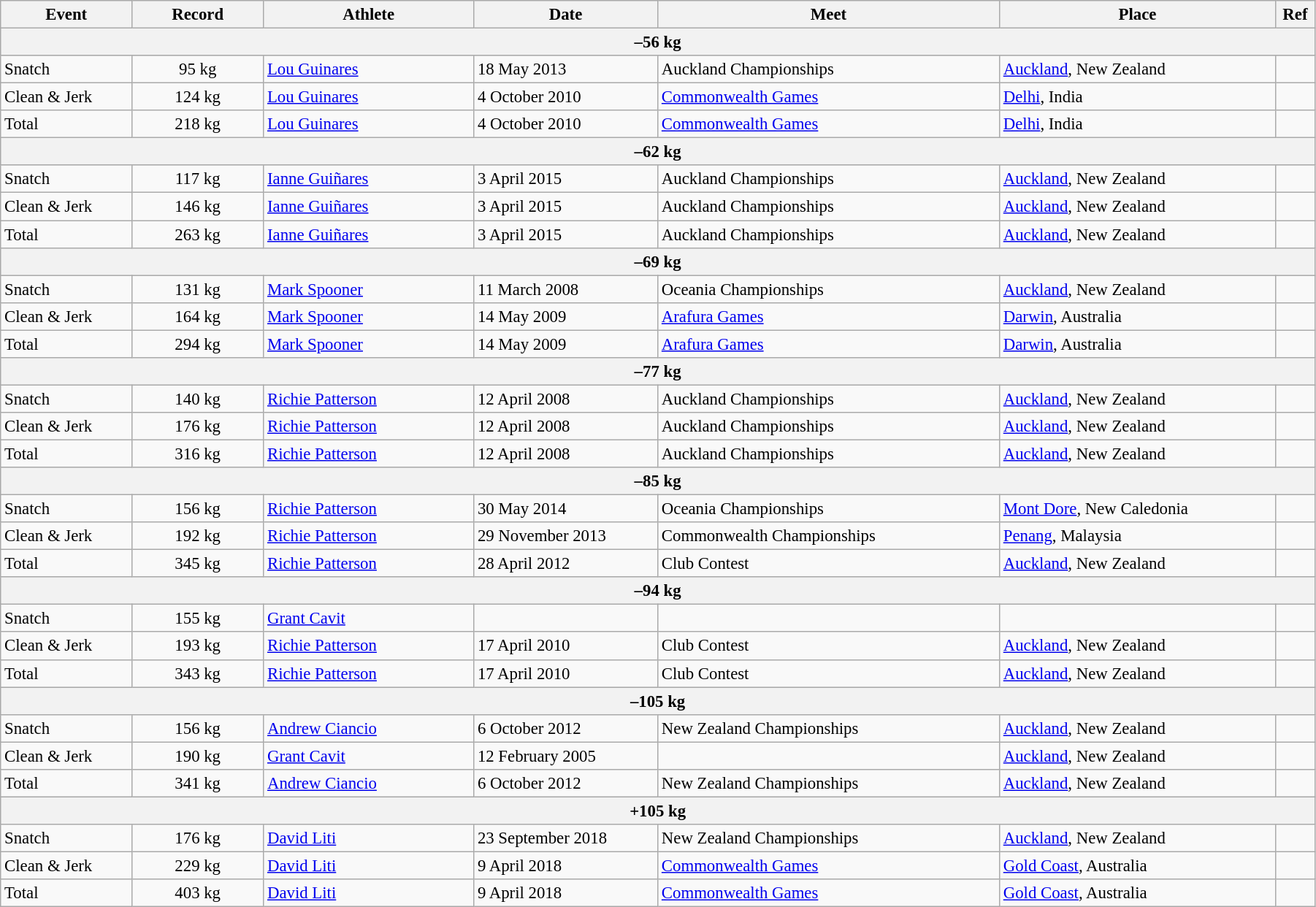<table class="wikitable" style="font-size:95%; width: 95%;">
<tr>
<th width=10%>Event</th>
<th width=10%>Record</th>
<th width=16%>Athlete</th>
<th width=14%>Date</th>
<th width=26%>Meet</th>
<th width=21%>Place</th>
<th width=3%>Ref</th>
</tr>
<tr bgcolor="#DDDDDD">
<th colspan=7>–56 kg</th>
</tr>
<tr>
<td>Snatch</td>
<td align=center>95 kg</td>
<td><a href='#'>Lou Guinares</a></td>
<td>18 May 2013</td>
<td>Auckland Championships</td>
<td><a href='#'>Auckland</a>, New Zealand</td>
<td></td>
</tr>
<tr>
<td>Clean & Jerk</td>
<td align=center>124 kg</td>
<td><a href='#'>Lou Guinares</a></td>
<td>4 October 2010</td>
<td><a href='#'>Commonwealth Games</a></td>
<td><a href='#'>Delhi</a>, India</td>
<td></td>
</tr>
<tr>
<td>Total</td>
<td align=center>218 kg</td>
<td><a href='#'>Lou Guinares</a></td>
<td>4 October 2010</td>
<td><a href='#'>Commonwealth Games</a></td>
<td><a href='#'>Delhi</a>, India</td>
<td></td>
</tr>
<tr bgcolor="#DDDDDD">
<th colspan=7>–62 kg</th>
</tr>
<tr>
<td>Snatch</td>
<td align=center>117 kg</td>
<td><a href='#'>Ianne Guiñares</a></td>
<td>3 April 2015</td>
<td>Auckland Championships</td>
<td><a href='#'>Auckland</a>, New Zealand</td>
<td></td>
</tr>
<tr>
<td>Clean & Jerk</td>
<td align=center>146 kg</td>
<td><a href='#'>Ianne Guiñares</a></td>
<td>3 April 2015</td>
<td>Auckland Championships</td>
<td><a href='#'>Auckland</a>, New Zealand</td>
<td></td>
</tr>
<tr>
<td>Total</td>
<td align=center>263 kg</td>
<td><a href='#'>Ianne Guiñares</a></td>
<td>3 April 2015</td>
<td>Auckland Championships</td>
<td><a href='#'>Auckland</a>, New Zealand</td>
<td></td>
</tr>
<tr bgcolor="#DDDDDD">
<th colspan=7>–69 kg</th>
</tr>
<tr>
<td>Snatch</td>
<td align=center>131 kg</td>
<td><a href='#'>Mark Spooner</a></td>
<td>11 March 2008</td>
<td>Oceania Championships</td>
<td><a href='#'>Auckland</a>, New Zealand</td>
<td></td>
</tr>
<tr>
<td>Clean & Jerk</td>
<td align=center>164 kg</td>
<td><a href='#'>Mark Spooner</a></td>
<td>14 May 2009</td>
<td><a href='#'>Arafura Games</a></td>
<td><a href='#'>Darwin</a>, Australia</td>
<td></td>
</tr>
<tr>
<td>Total</td>
<td align=center>294 kg</td>
<td><a href='#'>Mark Spooner</a></td>
<td>14 May 2009</td>
<td><a href='#'>Arafura Games</a></td>
<td><a href='#'>Darwin</a>, Australia</td>
<td></td>
</tr>
<tr bgcolor="#DDDDDD">
<th colspan=7>–77 kg</th>
</tr>
<tr>
<td>Snatch</td>
<td align=center>140 kg</td>
<td><a href='#'>Richie Patterson</a></td>
<td>12 April 2008</td>
<td>Auckland Championships</td>
<td><a href='#'>Auckland</a>, New Zealand</td>
<td></td>
</tr>
<tr>
<td>Clean & Jerk</td>
<td align=center>176 kg</td>
<td><a href='#'>Richie Patterson</a></td>
<td>12 April 2008</td>
<td>Auckland Championships</td>
<td><a href='#'>Auckland</a>, New Zealand</td>
<td></td>
</tr>
<tr>
<td>Total</td>
<td align=center>316 kg</td>
<td><a href='#'>Richie Patterson</a></td>
<td>12 April 2008</td>
<td>Auckland Championships</td>
<td><a href='#'>Auckland</a>, New Zealand</td>
<td></td>
</tr>
<tr bgcolor="#DDDDDD">
<th colspan=7>–85 kg</th>
</tr>
<tr>
<td>Snatch</td>
<td align=center>156 kg</td>
<td><a href='#'>Richie Patterson</a></td>
<td>30 May 2014</td>
<td>Oceania Championships</td>
<td><a href='#'>Mont Dore</a>, New Caledonia</td>
<td></td>
</tr>
<tr>
<td>Clean & Jerk</td>
<td align=center>192 kg</td>
<td><a href='#'>Richie Patterson</a></td>
<td>29 November 2013</td>
<td>Commonwealth Championships</td>
<td><a href='#'>Penang</a>, Malaysia</td>
<td></td>
</tr>
<tr>
<td>Total</td>
<td align=center>345 kg</td>
<td><a href='#'>Richie Patterson</a></td>
<td>28 April 2012</td>
<td>Club Contest</td>
<td><a href='#'>Auckland</a>, New Zealand</td>
<td></td>
</tr>
<tr bgcolor="#DDDDDD">
<th colspan=7>–94 kg</th>
</tr>
<tr>
<td>Snatch</td>
<td align=center>155 kg</td>
<td><a href='#'>Grant Cavit</a></td>
<td></td>
<td></td>
<td></td>
<td></td>
</tr>
<tr>
<td>Clean & Jerk</td>
<td align=center>193 kg</td>
<td><a href='#'>Richie Patterson</a></td>
<td>17 April 2010</td>
<td>Club Contest</td>
<td><a href='#'>Auckland</a>, New Zealand</td>
<td></td>
</tr>
<tr>
<td>Total</td>
<td align=center>343 kg</td>
<td><a href='#'>Richie Patterson</a></td>
<td>17 April 2010</td>
<td>Club Contest</td>
<td><a href='#'>Auckland</a>, New Zealand</td>
<td></td>
</tr>
<tr bgcolor="#DDDDDD">
<th colspan=7>–105 kg</th>
</tr>
<tr>
<td>Snatch</td>
<td align=center>156 kg</td>
<td><a href='#'>Andrew Ciancio</a></td>
<td>6 October 2012</td>
<td>New Zealand Championships</td>
<td><a href='#'>Auckland</a>, New Zealand</td>
<td></td>
</tr>
<tr>
<td>Clean & Jerk</td>
<td align=center>190 kg</td>
<td><a href='#'>Grant Cavit</a></td>
<td>12 February 2005</td>
<td></td>
<td><a href='#'>Auckland</a>, New Zealand</td>
<td></td>
</tr>
<tr>
<td>Total</td>
<td align=center>341 kg</td>
<td><a href='#'>Andrew Ciancio</a></td>
<td>6 October 2012</td>
<td>New Zealand Championships</td>
<td><a href='#'>Auckland</a>, New Zealand</td>
<td></td>
</tr>
<tr bgcolor="#DDDDDD">
<th colspan=7>+105 kg</th>
</tr>
<tr>
<td>Snatch</td>
<td align=center>176 kg</td>
<td><a href='#'>David Liti</a></td>
<td>23 September 2018</td>
<td>New Zealand Championships</td>
<td><a href='#'>Auckland</a>, New Zealand</td>
<td></td>
</tr>
<tr>
<td>Clean & Jerk</td>
<td align=center>229 kg</td>
<td><a href='#'>David Liti</a></td>
<td>9 April 2018</td>
<td><a href='#'>Commonwealth Games</a></td>
<td><a href='#'>Gold Coast</a>, Australia</td>
<td></td>
</tr>
<tr>
<td>Total</td>
<td align=center>403 kg</td>
<td><a href='#'>David Liti</a></td>
<td>9 April 2018</td>
<td><a href='#'>Commonwealth Games</a></td>
<td><a href='#'>Gold Coast</a>, Australia</td>
<td></td>
</tr>
</table>
